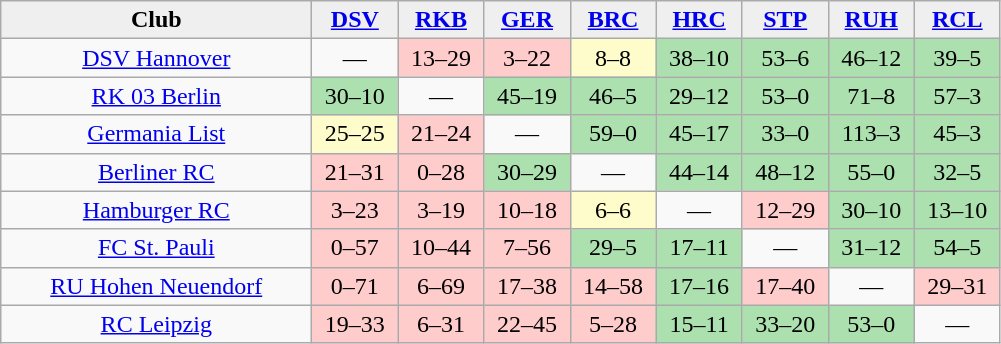<table class="wikitable" style="text-align: center;">
<tr>
<th style="background:#efefef; width:200px;">Club</th>
<th style="background:#efefef; width:50px;"><a href='#'>DSV</a></th>
<th style="background:#efefef; width:50px;"><a href='#'>RKB</a></th>
<th style="background:#efefef; width:50px;"><a href='#'>GER</a></th>
<th style="background:#efefef; width:50px;"><a href='#'>BRC</a></th>
<th style="background:#efefef; width:50px;"><a href='#'>HRC</a></th>
<th style="background:#efefef; width:50px;"><a href='#'>STP</a></th>
<th style="background:#efefef; width:50px;"><a href='#'>RUH</a></th>
<th style="background:#efefef; width:50px;"><a href='#'>RCL</a></th>
</tr>
<tr align=center>
<td><a href='#'>DSV Hannover</a></td>
<td>—</td>
<td style="background:#fcc;">13–29</td>
<td style="background:#fcc;">3–22</td>
<td style="background:#fffccc;">8–8</td>
<td style="background:#ace1af;">38–10</td>
<td style="background:#ace1af;">53–6</td>
<td style="background:#ace1af;">46–12</td>
<td style="background:#ace1af;">39–5</td>
</tr>
<tr align=center>
<td><a href='#'>RK 03 Berlin</a></td>
<td style="background:#ace1af;">30–10</td>
<td>—</td>
<td style="background:#ace1af;">45–19</td>
<td style="background:#ace1af;">46–5</td>
<td style="background:#ace1af;">29–12</td>
<td style="background:#ace1af;">53–0</td>
<td style="background:#ace1af;">71–8</td>
<td style="background:#ace1af;">57–3</td>
</tr>
<tr align=center>
<td><a href='#'>Germania List</a></td>
<td style="background:#fffccc;">25–25</td>
<td style="background:#fcc;">21–24</td>
<td>—</td>
<td style="background:#ace1af;">59–0</td>
<td style="background:#ace1af;">45–17</td>
<td style="background:#ace1af;">33–0</td>
<td style="background:#ace1af;">113–3</td>
<td style="background:#ace1af;">45–3</td>
</tr>
<tr align=center>
<td><a href='#'>Berliner RC</a></td>
<td style="background:#fcc;">21–31</td>
<td style="background:#fcc;">0–28</td>
<td style="background:#ace1af;">30–29</td>
<td>—</td>
<td style="background:#ace1af;">44–14</td>
<td style="background:#ace1af;">48–12</td>
<td style="background:#ace1af;">55–0</td>
<td style="background:#ace1af;">32–5</td>
</tr>
<tr align=center>
<td><a href='#'>Hamburger RC</a></td>
<td style="background:#fcc;">3–23</td>
<td style="background:#fcc;">3–19</td>
<td style="background:#fcc;">10–18</td>
<td style="background:#fffccc;">6–6</td>
<td>—</td>
<td style="background:#fcc;">12–29</td>
<td style="background:#ace1af;">30–10</td>
<td style="background:#ace1af;">13–10</td>
</tr>
<tr align=center>
<td><a href='#'>FC St. Pauli</a></td>
<td style="background:#fcc;">0–57</td>
<td style="background:#fcc;">10–44</td>
<td style="background:#fcc;">7–56</td>
<td style="background:#ace1af;">29–5</td>
<td style="background:#ace1af;">17–11</td>
<td>—</td>
<td style="background:#ace1af;">31–12</td>
<td style="background:#ace1af;">54–5</td>
</tr>
<tr align=center>
<td><a href='#'>RU Hohen Neuendorf</a></td>
<td style="background:#fcc;">0–71</td>
<td style="background:#fcc;">6–69</td>
<td style="background:#fcc;">17–38</td>
<td style="background:#fcc;">14–58</td>
<td style="background:#ace1af;">17–16</td>
<td style="background:#fcc;">17–40</td>
<td>—</td>
<td style="background:#fcc;">29–31</td>
</tr>
<tr align=center>
<td><a href='#'>RC Leipzig</a></td>
<td style="background:#fcc;">19–33</td>
<td style="background:#fcc;">6–31</td>
<td style="background:#fcc;">22–45</td>
<td style="background:#fcc;">5–28</td>
<td style="background:#ace1af;">15–11</td>
<td style="background:#ace1af;">33–20</td>
<td style="background:#ace1af;">53–0</td>
<td>—</td>
</tr>
</table>
